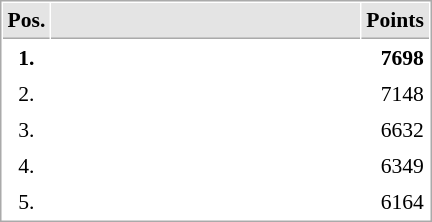<table cellspacing="1" cellpadding="3" style="border:1px solid #AAAAAA;font-size:90%">
<tr bgcolor="#E4E4E4">
<th style="border-bottom:1px solid #AAAAAA" width=10>Pos.</th>
<th style="border-bottom:1px solid #AAAAAA" width=200></th>
<th style="border-bottom:1px solid #AAAAAA" width=20>Points</th>
</tr>
<tr>
<td align="center"><strong>1.</strong></td>
<td><strong></strong></td>
<td align="right"><strong>7698</strong></td>
</tr>
<tr>
<td align="center">2.</td>
<td></td>
<td align="right">7148</td>
</tr>
<tr>
<td align="center">3.</td>
<td></td>
<td align="right">6632</td>
</tr>
<tr>
<td align="center">4.</td>
<td></td>
<td align="right">6349</td>
</tr>
<tr>
<td align="center">5.</td>
<td></td>
<td align="right">6164</td>
</tr>
</table>
